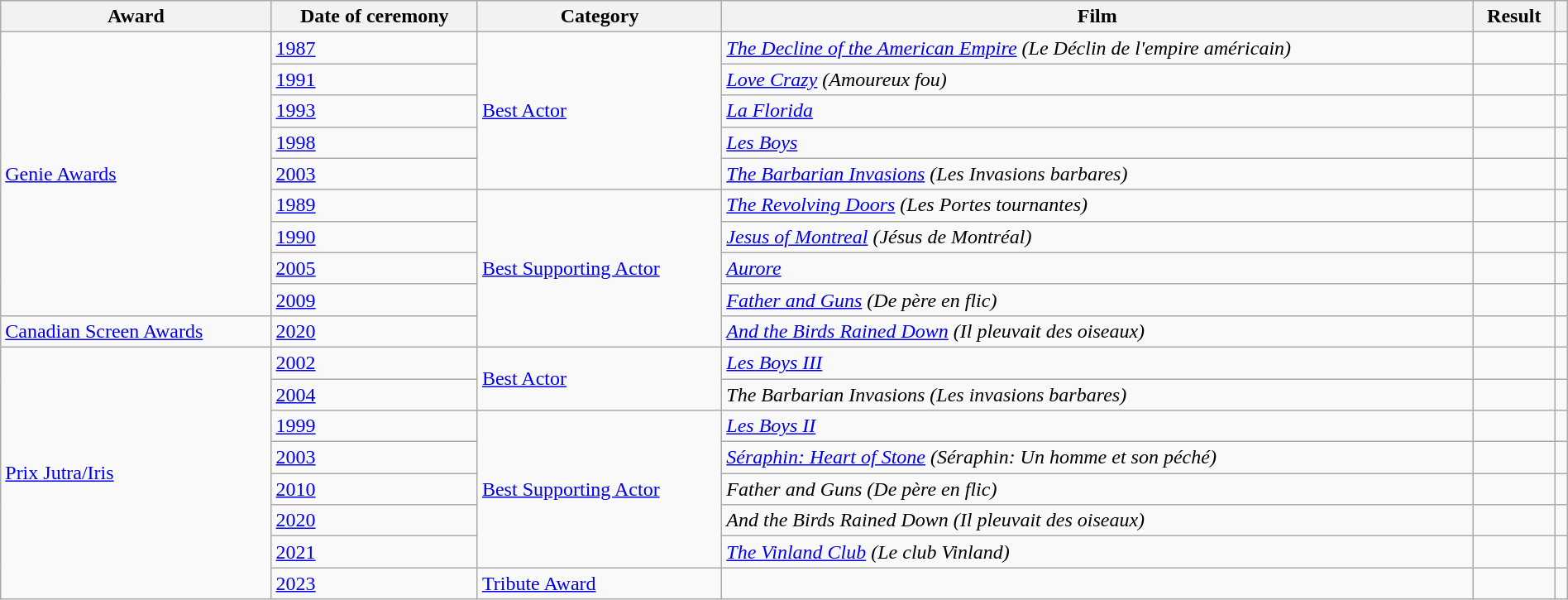<table class="wikitable sortable plainrowheaders" style="width: 100%;">
<tr>
<th scope="col">Award</th>
<th scope="col">Date of ceremony</th>
<th scope="col">Category</th>
<th scope="col">Film</th>
<th scope="col">Result</th>
<th scope="col" class="unsortable"></th>
</tr>
<tr>
<td rowspan=9><a href='#'>Genie Awards</a></td>
<td><a href='#'>1987</a></td>
<td rowspan=5><a href='#'>Best Actor</a></td>
<td><em><a href='#'>The Decline of the American Empire</a> (Le Déclin de l'empire américain)</em></td>
<td></td>
<td></td>
</tr>
<tr>
<td><a href='#'>1991</a></td>
<td><em><a href='#'>Love Crazy</a> (Amoureux fou)</em></td>
<td></td>
<td></td>
</tr>
<tr>
<td><a href='#'>1993</a></td>
<td><em><a href='#'>La Florida</a></em></td>
<td></td>
<td></td>
</tr>
<tr>
<td><a href='#'>1998</a></td>
<td><em><a href='#'>Les Boys</a></em></td>
<td></td>
<td></td>
</tr>
<tr>
<td><a href='#'>2003</a></td>
<td><em><a href='#'>The Barbarian Invasions</a> (Les Invasions barbares)</em></td>
<td></td>
<td></td>
</tr>
<tr>
<td><a href='#'>1989</a></td>
<td rowspan=5><a href='#'>Best Supporting Actor</a></td>
<td><em><a href='#'>The Revolving Doors</a> (Les Portes tournantes)</em></td>
<td></td>
<td></td>
</tr>
<tr>
<td><a href='#'>1990</a></td>
<td><em><a href='#'>Jesus of Montreal</a> (Jésus de Montréal)</em></td>
<td></td>
<td></td>
</tr>
<tr>
<td><a href='#'>2005</a></td>
<td><em><a href='#'>Aurore</a></em></td>
<td></td>
<td></td>
</tr>
<tr>
<td><a href='#'>2009</a></td>
<td><em><a href='#'>Father and Guns</a> (De père en flic)</em></td>
<td></td>
<td></td>
</tr>
<tr>
<td><a href='#'>Canadian Screen Awards</a></td>
<td><a href='#'>2020</a></td>
<td><em><a href='#'>And the Birds Rained Down</a> (Il pleuvait des oiseaux)</em></td>
<td></td>
<td></td>
</tr>
<tr>
<td rowspan=8><a href='#'>Prix Jutra/Iris</a></td>
<td><a href='#'>2002</a></td>
<td rowspan=2><a href='#'>Best Actor</a></td>
<td><em><a href='#'>Les Boys III</a></em></td>
<td></td>
<td></td>
</tr>
<tr>
<td><a href='#'>2004</a></td>
<td><em>The Barbarian Invasions (Les invasions barbares)</em></td>
<td></td>
<td></td>
</tr>
<tr>
<td><a href='#'>1999</a></td>
<td rowspan=5><a href='#'>Best Supporting Actor</a></td>
<td><em><a href='#'>Les Boys II</a></em></td>
<td></td>
<td></td>
</tr>
<tr>
<td><a href='#'>2003</a></td>
<td><em><a href='#'>Séraphin: Heart of Stone</a> (Séraphin: Un homme et son péché)</em></td>
<td></td>
<td></td>
</tr>
<tr>
<td><a href='#'>2010</a></td>
<td><em>Father and Guns (De père en flic)</em></td>
<td></td>
<td></td>
</tr>
<tr>
<td><a href='#'>2020</a></td>
<td><em>And the Birds Rained Down (Il pleuvait des oiseaux)</em></td>
<td></td>
<td></td>
</tr>
<tr>
<td><a href='#'>2021</a></td>
<td><em><a href='#'>The Vinland Club</a> (Le club Vinland)</em></td>
<td></td>
<td></td>
</tr>
<tr>
<td><a href='#'>2023</a></td>
<td><a href='#'>Tribute Award</a></td>
<td></td>
<td></td>
<td></td>
</tr>
</table>
